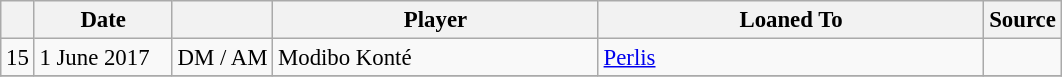<table class="wikitable plainrowheaders sortable" style="font-size:95%">
<tr>
<th></th>
<th scope="col" style="width:85px;">Date</th>
<th></th>
<th scope="col" style="width:210px;">Player</th>
<th scope="col" style="width:250px;">Loaned To</th>
<th>Source</th>
</tr>
<tr>
<td>15</td>
<td>1 June 2017</td>
<td>DM / AM</td>
<td> Modibo Konté</td>
<td> <a href='#'>Perlis</a></td>
<td></td>
</tr>
<tr>
</tr>
</table>
